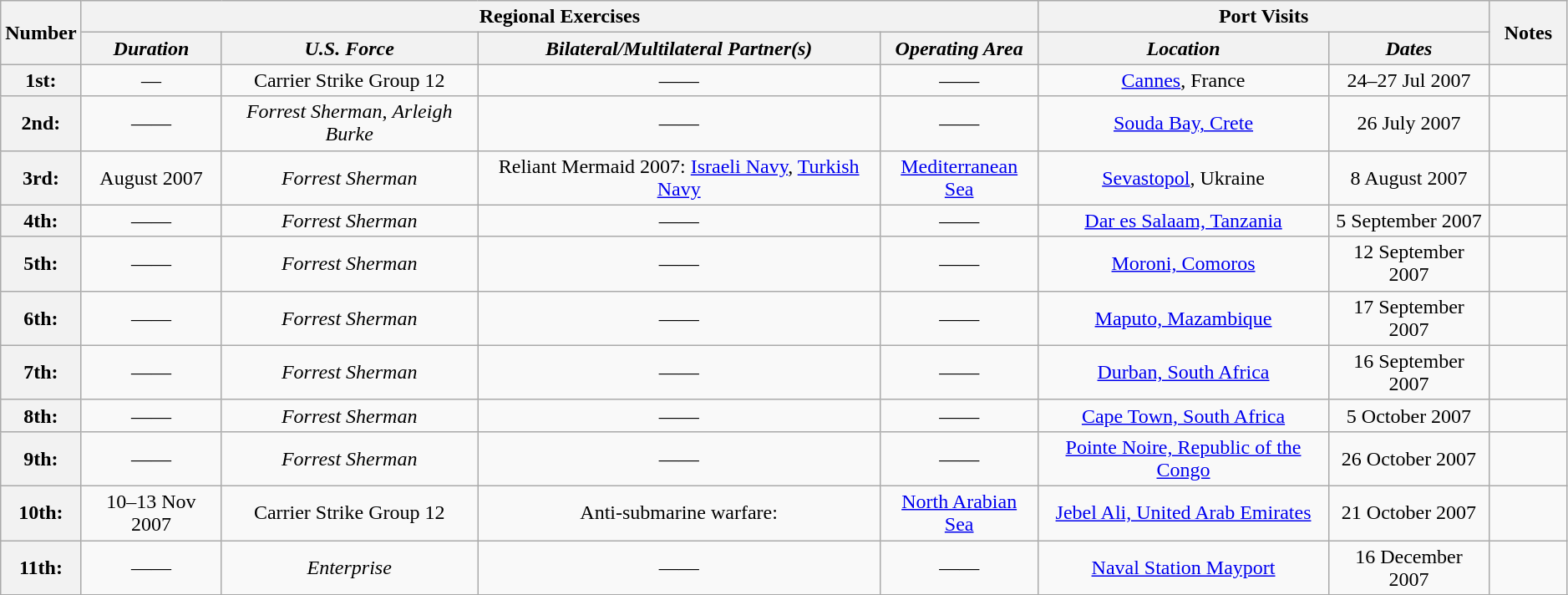<table class="wikitable" style="text-align:center" width=99%>
<tr>
<th rowspan="2" width="5%">Number</th>
<th colspan="4" align="center">Regional Exercises</th>
<th colspan="2" align="center">Port Visits</th>
<th rowspan="2" width="5%">Notes</th>
</tr>
<tr>
<th align="center"><em>Duration</em></th>
<th align="center"><em>U.S. Force</em></th>
<th align="center"><em>Bilateral/Multilateral Partner(s)</em></th>
<th align="center"><em>Operating Area</em></th>
<th align="center"><em>Location</em></th>
<th align="center"><em>Dates</em></th>
</tr>
<tr>
<th>1st:</th>
<td>—</td>
<td>Carrier Strike Group 12</td>
<td>——</td>
<td>——</td>
<td><a href='#'>Cannes</a>, France</td>
<td>24–27 Jul 2007</td>
<td></td>
</tr>
<tr>
<th>2nd:</th>
<td>——</td>
<td><em>Forrest Sherman</em>, <em>Arleigh Burke</em></td>
<td>——</td>
<td>——</td>
<td><a href='#'>Souda Bay, Crete</a></td>
<td>26 July 2007</td>
<td></td>
</tr>
<tr>
<th>3rd:</th>
<td>August 2007</td>
<td><em>Forrest Sherman</em></td>
<td>Reliant Mermaid 2007: <a href='#'>Israeli Navy</a>, <a href='#'>Turkish Navy</a></td>
<td><a href='#'>Mediterranean Sea</a></td>
<td><a href='#'>Sevastopol</a>, Ukraine</td>
<td>8 August 2007</td>
<td></td>
</tr>
<tr>
<th>4th:</th>
<td>——</td>
<td><em>Forrest Sherman</em></td>
<td>——</td>
<td>——</td>
<td><a href='#'>Dar es Salaam, Tanzania</a></td>
<td>5 September 2007</td>
<td></td>
</tr>
<tr>
<th>5th:</th>
<td>——</td>
<td><em>Forrest Sherman</em></td>
<td>——</td>
<td>——</td>
<td><a href='#'>Moroni, Comoros</a></td>
<td>12 September 2007</td>
<td></td>
</tr>
<tr>
<th>6th:</th>
<td>——</td>
<td><em>Forrest Sherman</em></td>
<td>——</td>
<td>——</td>
<td><a href='#'>Maputo, Mazambique</a></td>
<td>17 September 2007</td>
<td></td>
</tr>
<tr>
<th>7th:</th>
<td>——</td>
<td><em>Forrest Sherman</em></td>
<td>——</td>
<td>——</td>
<td><a href='#'>Durban, South Africa</a></td>
<td>16 September 2007</td>
<td></td>
</tr>
<tr>
<th>8th:</th>
<td>——</td>
<td><em>Forrest Sherman</em></td>
<td>——</td>
<td>——</td>
<td><a href='#'>Cape Town, South Africa</a></td>
<td>5 October 2007</td>
<td></td>
</tr>
<tr>
<th>9th:</th>
<td>——</td>
<td><em>Forrest Sherman</em></td>
<td>——</td>
<td>——</td>
<td><a href='#'>Pointe Noire, Republic of the Congo</a></td>
<td>26 October 2007</td>
<td></td>
</tr>
<tr>
<th>10th:</th>
<td>10–13 Nov 2007</td>
<td>Carrier Strike Group 12</td>
<td>Anti-submarine warfare: </td>
<td><a href='#'>North Arabian Sea</a></td>
<td><a href='#'>Jebel Ali, United Arab Emirates</a></td>
<td>21 October 2007</td>
<td></td>
</tr>
<tr>
<th>11th:</th>
<td>——</td>
<td><em>Enterprise</em></td>
<td>——</td>
<td>——</td>
<td><a href='#'>Naval Station Mayport</a></td>
<td>16 December 2007</td>
<td></td>
</tr>
<tr>
</tr>
</table>
